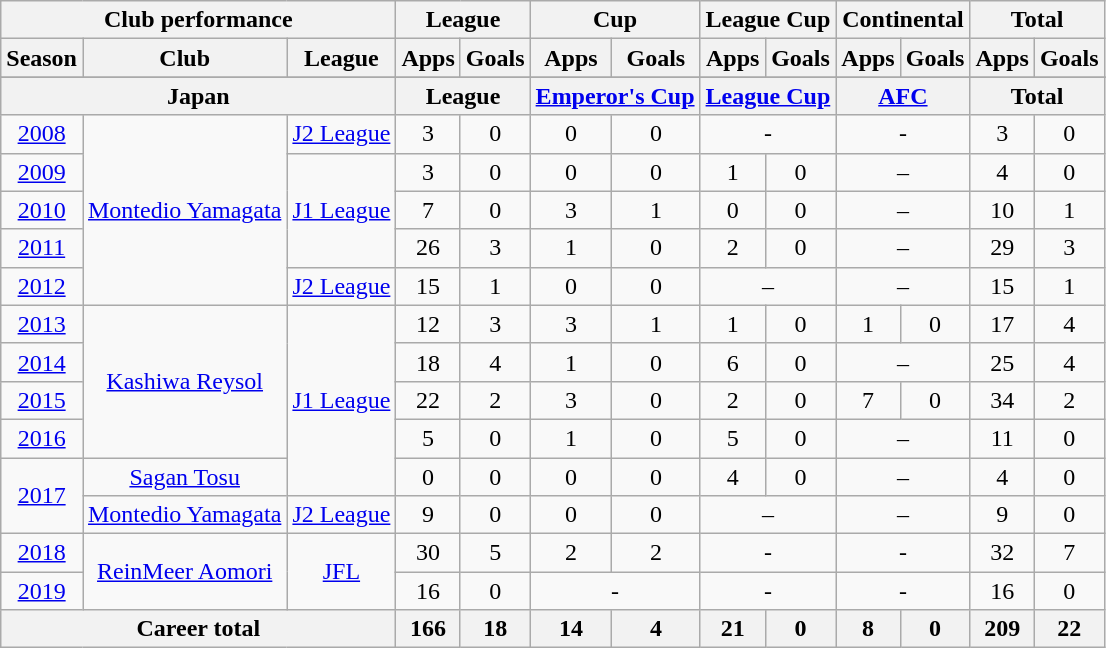<table class="wikitable" style="text-align:center">
<tr>
<th colspan=3>Club performance</th>
<th colspan=2>League</th>
<th colspan=2>Cup</th>
<th colspan=2>League Cup</th>
<th colspan=2>Continental</th>
<th colspan=2>Total</th>
</tr>
<tr>
<th>Season</th>
<th>Club</th>
<th>League</th>
<th>Apps</th>
<th>Goals</th>
<th>Apps</th>
<th>Goals</th>
<th>Apps</th>
<th>Goals</th>
<th>Apps</th>
<th>Goals</th>
<th>Apps</th>
<th>Goals</th>
</tr>
<tr>
</tr>
<tr>
<th colspan=3>Japan</th>
<th colspan=2>League</th>
<th colspan=2><a href='#'>Emperor's Cup</a></th>
<th colspan=2><a href='#'>League Cup</a></th>
<th colspan="2"><a href='#'>AFC</a></th>
<th colspan=2>Total</th>
</tr>
<tr>
<td><a href='#'>2008</a></td>
<td rowspan="5"><a href='#'>Montedio Yamagata</a></td>
<td><a href='#'>J2 League</a></td>
<td>3</td>
<td>0</td>
<td>0</td>
<td>0</td>
<td colspan="2">-</td>
<td colspan="2">-</td>
<td>3</td>
<td>0</td>
</tr>
<tr>
<td><a href='#'>2009</a></td>
<td rowspan="3"><a href='#'>J1 League</a></td>
<td>3</td>
<td>0</td>
<td>0</td>
<td>0</td>
<td>1</td>
<td>0</td>
<td colspan="2">–</td>
<td>4</td>
<td>0</td>
</tr>
<tr>
<td><a href='#'>2010</a></td>
<td>7</td>
<td>0</td>
<td>3</td>
<td>1</td>
<td>0</td>
<td>0</td>
<td colspan="2">–</td>
<td>10</td>
<td>1</td>
</tr>
<tr>
<td><a href='#'>2011</a></td>
<td>26</td>
<td>3</td>
<td>1</td>
<td>0</td>
<td>2</td>
<td>0</td>
<td colspan="2">–</td>
<td>29</td>
<td>3</td>
</tr>
<tr>
<td><a href='#'>2012</a></td>
<td><a href='#'>J2 League</a></td>
<td>15</td>
<td>1</td>
<td>0</td>
<td>0</td>
<td colspan="2">–</td>
<td colspan="2">–</td>
<td>15</td>
<td>1</td>
</tr>
<tr>
<td><a href='#'>2013</a></td>
<td rowspan="4"><a href='#'>Kashiwa Reysol</a></td>
<td rowspan="5"><a href='#'>J1 League</a></td>
<td>12</td>
<td>3</td>
<td>3</td>
<td>1</td>
<td>1</td>
<td>0</td>
<td>1</td>
<td>0</td>
<td>17</td>
<td>4</td>
</tr>
<tr>
<td><a href='#'>2014</a></td>
<td>18</td>
<td>4</td>
<td>1</td>
<td>0</td>
<td>6</td>
<td>0</td>
<td colspan="2">–</td>
<td>25</td>
<td>4</td>
</tr>
<tr>
<td><a href='#'>2015</a></td>
<td>22</td>
<td>2</td>
<td>3</td>
<td>0</td>
<td>2</td>
<td>0</td>
<td>7</td>
<td>0</td>
<td>34</td>
<td>2</td>
</tr>
<tr>
<td><a href='#'>2016</a></td>
<td>5</td>
<td>0</td>
<td>1</td>
<td>0</td>
<td>5</td>
<td>0</td>
<td colspan="2">–</td>
<td>11</td>
<td>0</td>
</tr>
<tr>
<td rowspan="2"><a href='#'>2017</a></td>
<td><a href='#'>Sagan Tosu</a></td>
<td>0</td>
<td>0</td>
<td>0</td>
<td>0</td>
<td>4</td>
<td>0</td>
<td colspan="2">–</td>
<td>4</td>
<td>0</td>
</tr>
<tr>
<td><a href='#'>Montedio Yamagata</a></td>
<td><a href='#'>J2 League</a></td>
<td>9</td>
<td>0</td>
<td>0</td>
<td>0</td>
<td colspan="2">–</td>
<td colspan="2">–</td>
<td>9</td>
<td>0</td>
</tr>
<tr>
<td><a href='#'>2018</a></td>
<td rowspan="2"><a href='#'>ReinMeer Aomori</a></td>
<td rowspan="2"><a href='#'>JFL</a></td>
<td>30</td>
<td>5</td>
<td>2</td>
<td>2</td>
<td colspan="2">-</td>
<td colspan="2">-</td>
<td>32</td>
<td>7</td>
</tr>
<tr>
<td><a href='#'>2019</a></td>
<td>16</td>
<td>0</td>
<td colspan="2">-</td>
<td colspan="2">-</td>
<td colspan="2">-</td>
<td>16</td>
<td>0</td>
</tr>
<tr>
<th colspan=3>Career total</th>
<th>166</th>
<th>18</th>
<th>14</th>
<th>4</th>
<th>21</th>
<th>0</th>
<th>8</th>
<th>0</th>
<th>209</th>
<th>22</th>
</tr>
</table>
